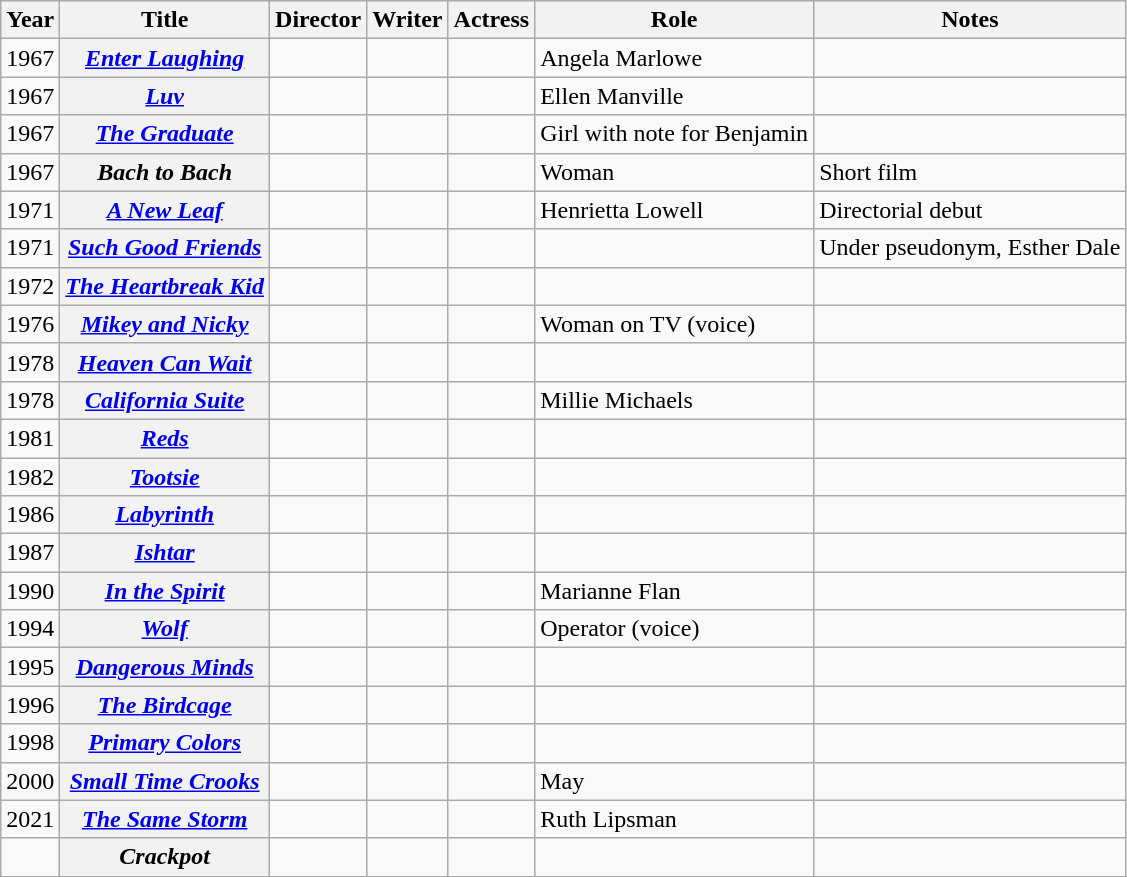<table class="wikitable sortable plainrowheaders">
<tr>
<th scope="col">Year</th>
<th scope="col">Title</th>
<th scope="col">Director</th>
<th scope="col">Writer</th>
<th scope="col">Actress</th>
<th scope="col">Role</th>
<th scope="col" class="unsortable">Notes</th>
</tr>
<tr>
<td>1967</td>
<th scope="row"><em><a href='#'>Enter Laughing</a></em></th>
<td></td>
<td></td>
<td></td>
<td>Angela Marlowe</td>
<td></td>
</tr>
<tr>
<td>1967</td>
<th scope="row"><em><a href='#'>Luv</a></em></th>
<td></td>
<td></td>
<td></td>
<td>Ellen Manville</td>
<td></td>
</tr>
<tr>
<td>1967</td>
<th scope="row"><em><a href='#'>The Graduate</a></em></th>
<td></td>
<td></td>
<td></td>
<td>Girl with note for Benjamin</td>
<td></td>
</tr>
<tr>
<td>1967</td>
<th scope="row"><em>Bach to Bach</em></th>
<td></td>
<td></td>
<td></td>
<td>Woman</td>
<td>Short film</td>
</tr>
<tr>
<td>1971</td>
<th scope="row"><em><a href='#'>A New Leaf</a></em></th>
<td></td>
<td></td>
<td></td>
<td>Henrietta Lowell</td>
<td>Directorial debut</td>
</tr>
<tr>
<td>1971</td>
<th scope="row"><em><a href='#'>Such Good Friends</a></em></th>
<td></td>
<td></td>
<td></td>
<td></td>
<td>Under pseudonym, Esther Dale</td>
</tr>
<tr>
<td>1972</td>
<th scope="row"><em><a href='#'>The Heartbreak Kid</a></em></th>
<td></td>
<td></td>
<td></td>
<td></td>
<td></td>
</tr>
<tr>
<td>1976</td>
<th scope="row"><em><a href='#'>Mikey and Nicky</a></em></th>
<td></td>
<td></td>
<td></td>
<td>Woman on TV (voice)</td>
<td></td>
</tr>
<tr>
<td>1978</td>
<th scope="row"><em><a href='#'>Heaven Can Wait</a></em></th>
<td></td>
<td></td>
<td></td>
<td></td>
<td></td>
</tr>
<tr>
<td>1978</td>
<th scope="row"><em><a href='#'>California Suite</a></em></th>
<td></td>
<td></td>
<td></td>
<td>Millie Michaels</td>
<td></td>
</tr>
<tr>
<td>1981</td>
<th scope="row"><em><a href='#'>Reds</a></em></th>
<td></td>
<td></td>
<td></td>
<td></td>
<td></td>
</tr>
<tr>
<td>1982</td>
<th scope="row"><em><a href='#'>Tootsie</a></em></th>
<td></td>
<td></td>
<td></td>
<td></td>
<td></td>
</tr>
<tr>
<td>1986</td>
<th scope="row"><em><a href='#'>Labyrinth</a></em></th>
<td></td>
<td></td>
<td></td>
<td></td>
<td></td>
</tr>
<tr>
<td>1987</td>
<th scope="row"><em><a href='#'>Ishtar</a></em></th>
<td></td>
<td></td>
<td></td>
<td></td>
<td></td>
</tr>
<tr>
<td>1990</td>
<th scope="row"><em><a href='#'>In the Spirit</a></em></th>
<td></td>
<td></td>
<td></td>
<td>Marianne Flan</td>
<td></td>
</tr>
<tr>
<td>1994</td>
<th scope="row"><em><a href='#'>Wolf</a></em></th>
<td></td>
<td></td>
<td></td>
<td>Operator (voice)</td>
<td></td>
</tr>
<tr>
<td>1995</td>
<th scope="row"><em><a href='#'>Dangerous Minds</a></em></th>
<td></td>
<td></td>
<td></td>
<td></td>
<td></td>
</tr>
<tr>
<td>1996</td>
<th scope="row"><em><a href='#'>The Birdcage</a></em></th>
<td></td>
<td></td>
<td></td>
<td></td>
<td></td>
</tr>
<tr>
<td>1998</td>
<th scope="row"><em><a href='#'>Primary Colors</a></em></th>
<td></td>
<td></td>
<td></td>
<td></td>
<td></td>
</tr>
<tr>
<td>2000</td>
<th scope="row"><em><a href='#'>Small Time Crooks</a></em></th>
<td></td>
<td></td>
<td></td>
<td>May</td>
<td></td>
</tr>
<tr>
<td>2021</td>
<th scope="row"><em><a href='#'>The Same Storm</a></em></th>
<td></td>
<td></td>
<td></td>
<td>Ruth Lipsman</td>
<td></td>
</tr>
<tr>
<td></td>
<th scope="row"><em>Crackpot</em></th>
<td></td>
<td></td>
<td></td>
<td></td>
<td></td>
</tr>
</table>
